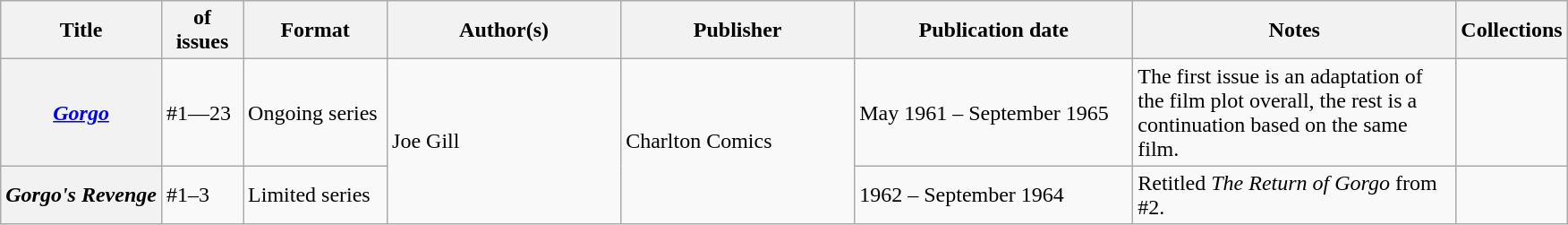<table class="wikitable">
<tr>
<th>Title</th>
<th style="width:40pt"> of issues</th>
<th style="width:75pt">Format</th>
<th style="width:125pt">Author(s)</th>
<th style="width:125pt">Publisher</th>
<th style="width:150pt">Publication date</th>
<th style="width:175pt">Notes</th>
<th>Collections</th>
</tr>
<tr>
<th><em><a href='#'>Gorgo</a></em></th>
<td>#1—23</td>
<td>Ongoing series</td>
<td rowspan="2">Joe Gill</td>
<td rowspan="2">Charlton Comics</td>
<td>May 1961 – September 1965</td>
<td>The first issue is an adaptation of the film plot overall, the rest is a continuation based on the same film.</td>
<td></td>
</tr>
<tr>
<th><em>Gorgo's Revenge</em></th>
<td>#1–3</td>
<td>Limited series</td>
<td>1962 – September 1964</td>
<td>Retitled <em>The Return of Gorgo</em> from #2.</td>
<td></td>
</tr>
</table>
